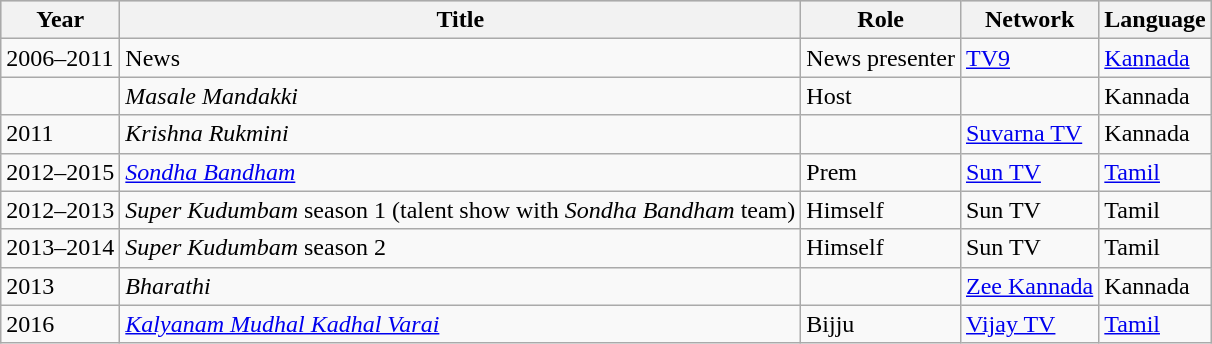<table class="wikitable sortable">
<tr style="background:#ccc; text-align:center;">
<th>Year</th>
<th>Title</th>
<th>Role</th>
<th>Network</th>
<th>Language</th>
</tr>
<tr>
<td>2006–2011</td>
<td>News</td>
<td>News presenter</td>
<td><a href='#'>TV9</a></td>
<td><a href='#'>Kannada</a></td>
</tr>
<tr>
<td></td>
<td><em>Masale Mandakki</em></td>
<td>Host</td>
<td></td>
<td>Kannada</td>
</tr>
<tr>
<td>2011</td>
<td><em>Krishna Rukmini</em></td>
<td></td>
<td><a href='#'>Suvarna TV</a></td>
<td>Kannada</td>
</tr>
<tr>
<td>2012–2015</td>
<td><em><a href='#'>Sondha Bandham</a></em></td>
<td>Prem</td>
<td><a href='#'>Sun TV</a></td>
<td><a href='#'>Tamil</a></td>
</tr>
<tr>
<td>2012–2013</td>
<td><em>Super Kudumbam</em> season 1 (talent show with <em>Sondha Bandham</em> team)</td>
<td>Himself</td>
<td>Sun TV</td>
<td>Tamil</td>
</tr>
<tr>
<td>2013–2014</td>
<td><em>Super Kudumbam</em> season 2</td>
<td>Himself</td>
<td>Sun TV</td>
<td>Tamil</td>
</tr>
<tr>
<td>2013</td>
<td><em>Bharathi</em></td>
<td></td>
<td><a href='#'>Zee Kannada</a></td>
<td>Kannada</td>
</tr>
<tr>
<td>2016</td>
<td><em><a href='#'>Kalyanam Mudhal Kadhal Varai</a></em></td>
<td>Bijju</td>
<td><a href='#'>Vijay TV</a></td>
<td><a href='#'>Tamil</a></td>
</tr>
</table>
